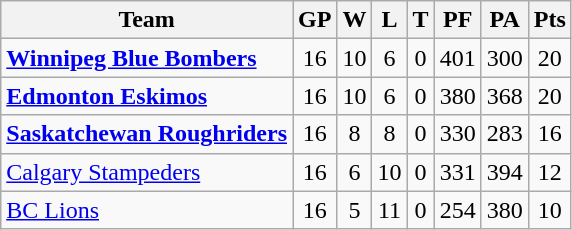<table class="wikitable">
<tr>
<th>Team</th>
<th>GP</th>
<th>W</th>
<th>L</th>
<th>T</th>
<th>PF</th>
<th>PA</th>
<th>Pts</th>
</tr>
<tr align="center">
<td align="left"><strong><a href='#'>Winnipeg Blue Bombers</a></strong></td>
<td>16</td>
<td>10</td>
<td>6</td>
<td>0</td>
<td>401</td>
<td>300</td>
<td>20</td>
</tr>
<tr align="center">
<td align="left"><strong><a href='#'>Edmonton Eskimos</a></strong></td>
<td>16</td>
<td>10</td>
<td>6</td>
<td>0</td>
<td>380</td>
<td>368</td>
<td>20</td>
</tr>
<tr align="center">
<td align="left"><strong><a href='#'>Saskatchewan Roughriders</a></strong></td>
<td>16</td>
<td>8</td>
<td>8</td>
<td>0</td>
<td>330</td>
<td>283</td>
<td>16</td>
</tr>
<tr align="center">
<td align="left"><a href='#'>Calgary Stampeders</a></td>
<td>16</td>
<td>6</td>
<td>10</td>
<td>0</td>
<td>331</td>
<td>394</td>
<td>12</td>
</tr>
<tr align="center">
<td align="left"><a href='#'>BC Lions</a></td>
<td>16</td>
<td>5</td>
<td>11</td>
<td>0</td>
<td>254</td>
<td>380</td>
<td>10</td>
</tr>
</table>
